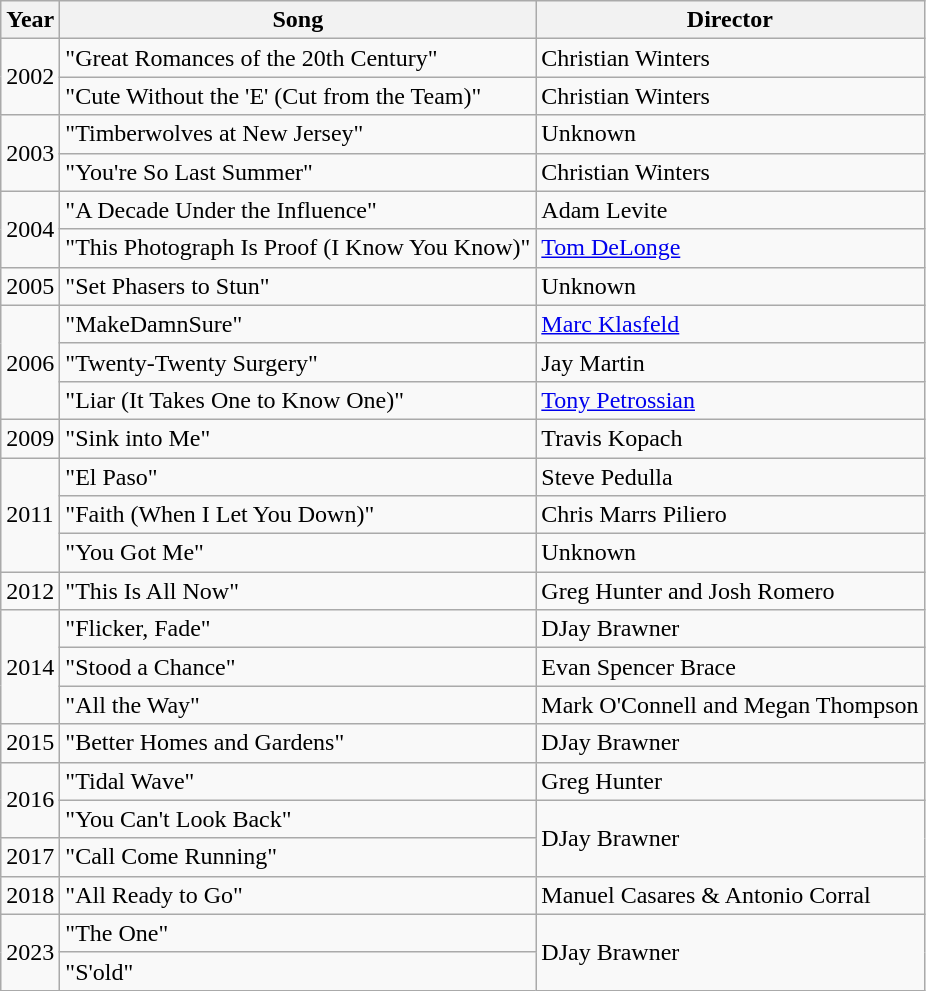<table class="wikitable">
<tr>
<th>Year</th>
<th>Song</th>
<th>Director</th>
</tr>
<tr>
<td rowspan="2">2002</td>
<td>"Great Romances of the 20th Century"</td>
<td>Christian Winters</td>
</tr>
<tr>
<td>"Cute Without the 'E' (Cut from the Team)"</td>
<td>Christian Winters</td>
</tr>
<tr>
<td rowspan="2">2003</td>
<td>"Timberwolves at New Jersey"</td>
<td>Unknown</td>
</tr>
<tr>
<td>"You're So Last Summer"</td>
<td>Christian Winters</td>
</tr>
<tr>
<td rowspan="2">2004</td>
<td>"A Decade Under the Influence"</td>
<td>Adam Levite</td>
</tr>
<tr>
<td>"This Photograph Is Proof (I Know You Know)"</td>
<td><a href='#'>Tom DeLonge</a></td>
</tr>
<tr>
<td>2005</td>
<td>"Set Phasers to Stun"</td>
<td>Unknown</td>
</tr>
<tr>
<td rowspan="3">2006</td>
<td>"MakeDamnSure"</td>
<td><a href='#'>Marc Klasfeld</a></td>
</tr>
<tr>
<td>"Twenty-Twenty Surgery"</td>
<td>Jay Martin</td>
</tr>
<tr>
<td>"Liar (It Takes One to Know One)"</td>
<td><a href='#'>Tony Petrossian</a></td>
</tr>
<tr>
<td>2009</td>
<td>"Sink into Me"</td>
<td>Travis Kopach</td>
</tr>
<tr>
<td rowspan="3">2011</td>
<td>"El Paso"</td>
<td>Steve Pedulla</td>
</tr>
<tr>
<td>"Faith (When I Let You Down)"</td>
<td>Chris Marrs Piliero</td>
</tr>
<tr>
<td>"You Got Me"</td>
<td>Unknown</td>
</tr>
<tr>
<td>2012</td>
<td>"This Is All Now"</td>
<td>Greg Hunter and Josh Romero</td>
</tr>
<tr>
<td rowspan="3">2014</td>
<td>"Flicker, Fade"</td>
<td>DJay Brawner</td>
</tr>
<tr>
<td>"Stood a Chance"</td>
<td>Evan Spencer Brace</td>
</tr>
<tr>
<td>"All the Way"</td>
<td>Mark O'Connell and  Megan Thompson</td>
</tr>
<tr>
<td>2015</td>
<td>"Better Homes and Gardens"</td>
<td>DJay Brawner</td>
</tr>
<tr>
<td rowspan="2">2016</td>
<td>"Tidal Wave"</td>
<td>Greg Hunter</td>
</tr>
<tr>
<td>"You Can't Look Back"</td>
<td rowspan="2">DJay Brawner</td>
</tr>
<tr>
<td>2017</td>
<td>"Call Come Running"</td>
</tr>
<tr>
<td>2018</td>
<td>"All Ready to Go"</td>
<td>Manuel Casares & Antonio Corral</td>
</tr>
<tr>
<td rowspan="2">2023</td>
<td>"The One"</td>
<td rowspan="2">DJay Brawner</td>
</tr>
<tr>
<td>"S'old"</td>
</tr>
</table>
